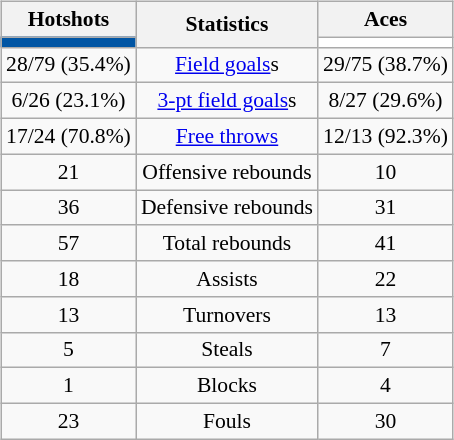<table style="width:100%;">
<tr>
<td valign=top align=right width=33%><br>


















</td>
<td style="vertical-align:top; align:center; width:33%;"><br><br>
<table class="wikitable" style="font-size:90%; text-align:center; margin:auto;" align=center>
<tr>
<th>Hotshots</th>
<th rowspan=2>Statistics</th>
<th>Aces</th>
</tr>
<tr>
<td style="background:#0055A4;"></td>
<td style="background:white;"></td>
</tr>
<tr>
<td>28/79 (35.4%)</td>
<td><a href='#'>Field goals</a>s</td>
<td>29/75 (38.7%)</td>
</tr>
<tr>
<td>6/26 (23.1%)</td>
<td><a href='#'>3-pt field goals</a>s</td>
<td>8/27 (29.6%)</td>
</tr>
<tr>
<td>17/24 (70.8%)</td>
<td><a href='#'>Free throws</a></td>
<td>12/13 (92.3%)</td>
</tr>
<tr>
<td>21</td>
<td>Offensive rebounds</td>
<td>10</td>
</tr>
<tr>
<td>36</td>
<td>Defensive rebounds</td>
<td>31</td>
</tr>
<tr>
<td>57</td>
<td>Total rebounds</td>
<td>41</td>
</tr>
<tr>
<td>18</td>
<td>Assists</td>
<td>22</td>
</tr>
<tr>
<td>13</td>
<td>Turnovers</td>
<td>13</td>
</tr>
<tr>
<td>5</td>
<td>Steals</td>
<td>7</td>
</tr>
<tr>
<td>1</td>
<td>Blocks</td>
<td>4</td>
</tr>
<tr>
<td>23</td>
<td>Fouls</td>
<td>30</td>
</tr>
</table>
</td>
<td style="vertical-align:top; align:left; width:33%;"><br>

















</td>
</tr>
</table>
